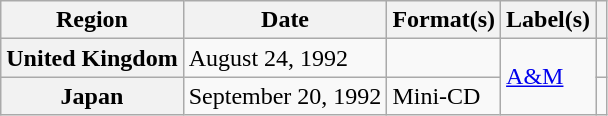<table class="wikitable plainrowheaders">
<tr>
<th scope="col">Region</th>
<th scope="col">Date</th>
<th scope="col">Format(s)</th>
<th scope="col">Label(s)</th>
<th scope="col"></th>
</tr>
<tr>
<th scope="row">United Kingdom</th>
<td>August 24, 1992</td>
<td></td>
<td rowspan="2"><a href='#'>A&M</a></td>
<td></td>
</tr>
<tr>
<th scope="row">Japan</th>
<td>September 20, 1992</td>
<td>Mini-CD</td>
<td></td>
</tr>
</table>
